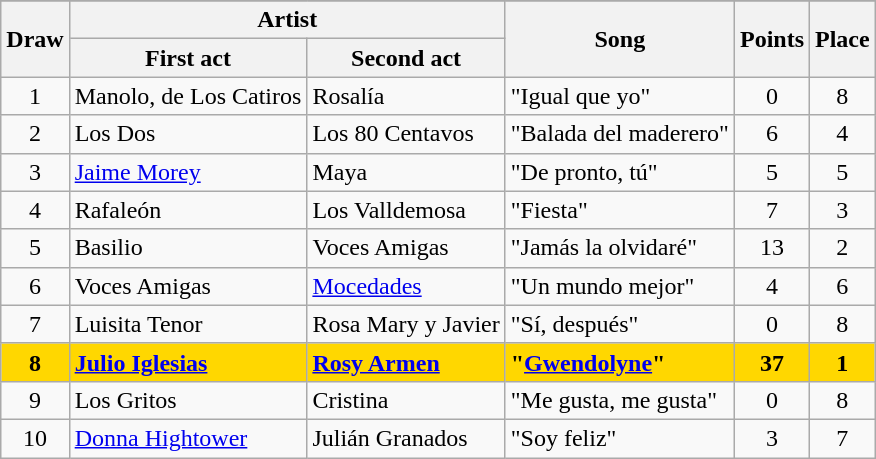<table class="sortable wikitable" style="margin: 1em auto 1em auto; text-align:center">
<tr>
</tr>
<tr>
<th rowspan="2">Draw</th>
<th colspan="2">Artist</th>
<th rowspan="2">Song</th>
<th rowspan="2">Points</th>
<th rowspan="2">Place</th>
</tr>
<tr>
<th>First act</th>
<th>Second act</th>
</tr>
<tr>
<td>1</td>
<td align="left">Manolo, de Los Catiros</td>
<td align="left">Rosalía</td>
<td align="left">"Igual que yo"</td>
<td>0</td>
<td>8</td>
</tr>
<tr>
<td>2</td>
<td align="left">Los Dos</td>
<td align="left">Los 80 Centavos</td>
<td align="left">"Balada del maderero"</td>
<td>6</td>
<td>4</td>
</tr>
<tr>
<td>3</td>
<td align="left"><a href='#'>Jaime Morey</a></td>
<td align="left">Maya</td>
<td align="left">"De pronto, tú"</td>
<td>5</td>
<td>5</td>
</tr>
<tr>
<td>4</td>
<td align="left">Rafaleón</td>
<td align="left">Los Valldemosa</td>
<td align="left">"Fiesta"</td>
<td>7</td>
<td>3</td>
</tr>
<tr>
<td>5</td>
<td align="left">Basilio</td>
<td align="left">Voces Amigas</td>
<td align="left">"Jamás la olvidaré"</td>
<td>13</td>
<td>2</td>
</tr>
<tr>
<td>6</td>
<td align="left">Voces Amigas</td>
<td align="left"><a href='#'>Mocedades</a></td>
<td align="left">"Un mundo mejor"</td>
<td>4</td>
<td>6</td>
</tr>
<tr>
<td>7</td>
<td align="left">Luisita Tenor</td>
<td align="left">Rosa Mary y Javier</td>
<td align="left">"Sí, después"</td>
<td>0</td>
<td>8</td>
</tr>
<tr style="font-weight:bold; background:gold;">
<td>8</td>
<td align="left"><a href='#'>Julio Iglesias</a></td>
<td align="left"><a href='#'>Rosy Armen</a></td>
<td align="left">"<a href='#'>Gwendolyne</a>"</td>
<td>37</td>
<td>1</td>
</tr>
<tr>
<td>9</td>
<td align="left">Los Gritos</td>
<td align="left">Cristina</td>
<td align="left">"Me gusta, me gusta"</td>
<td>0</td>
<td>8</td>
</tr>
<tr>
<td>10</td>
<td align="left"><a href='#'>Donna Hightower</a></td>
<td align="left">Julián Granados</td>
<td align="left">"Soy feliz"</td>
<td>3</td>
<td>7</td>
</tr>
</table>
